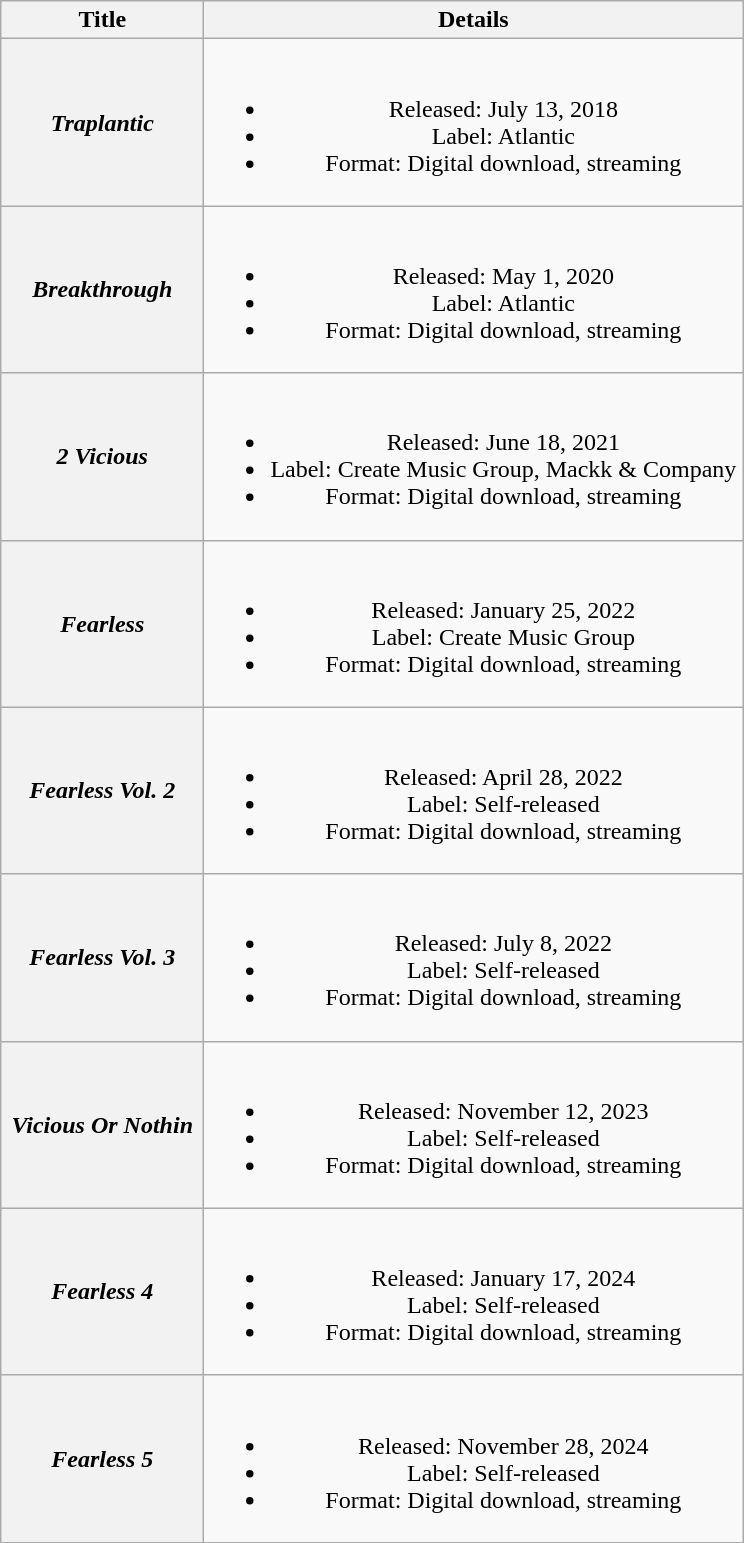<table class="wikitable plainrowheaders" style="text-align:center;">
<tr>
<th scope="col" rowspan="1" style="width:8em;">Title</th>
<th scope="col" rowspan="1" style="width:22em;">Details</th>
</tr>
<tr>
<th scope="row"><em>Traplantic</em><br></th>
<td><br><ul><li>Released: July 13, 2018</li><li>Label: Atlantic</li><li>Format: Digital download, streaming</li></ul></td>
</tr>
<tr>
<th scope="row"><em>Breakthrough</em></th>
<td><br><ul><li>Released: May 1, 2020</li><li>Label: Atlantic</li><li>Format: Digital download, streaming</li></ul></td>
</tr>
<tr>
<th scope="row"><em>2 Vicious</em><br></th>
<td><br><ul><li>Released: June 18, 2021</li><li>Label: Create Music Group, Mackk & Company</li><li>Format: Digital download, streaming</li></ul></td>
</tr>
<tr>
<th scope="row"><em>Fearless</em></th>
<td><br><ul><li>Released: January 25, 2022</li><li>Label: Create Music Group</li><li>Format: Digital download, streaming</li></ul></td>
</tr>
<tr>
<th scope="row"><em>Fearless Vol. 2</em></th>
<td><br><ul><li>Released: April 28, 2022</li><li>Label: Self-released</li><li>Format: Digital download, streaming</li></ul></td>
</tr>
<tr>
<th scope="row"><em>Fearless Vol. 3</em></th>
<td><br><ul><li>Released: July 8, 2022</li><li>Label: Self-released</li><li>Format: Digital download, streaming</li></ul></td>
</tr>
<tr>
<th scope="row"><em>Vicious Or Nothin</em></th>
<td><br><ul><li>Released: November 12, 2023</li><li>Label: Self-released</li><li>Format: Digital download, streaming</li></ul></td>
</tr>
<tr>
<th scope="row"><em>Fearless 4</em></th>
<td><br><ul><li>Released: January 17, 2024</li><li>Label: Self-released</li><li>Format: Digital download, streaming</li></ul></td>
</tr>
<tr>
<th scope="row"><em>Fearless 5</em></th>
<td><br><ul><li>Released: November 28, 2024</li><li>Label: Self-released</li><li>Format: Digital download, streaming</li></ul></td>
</tr>
</table>
